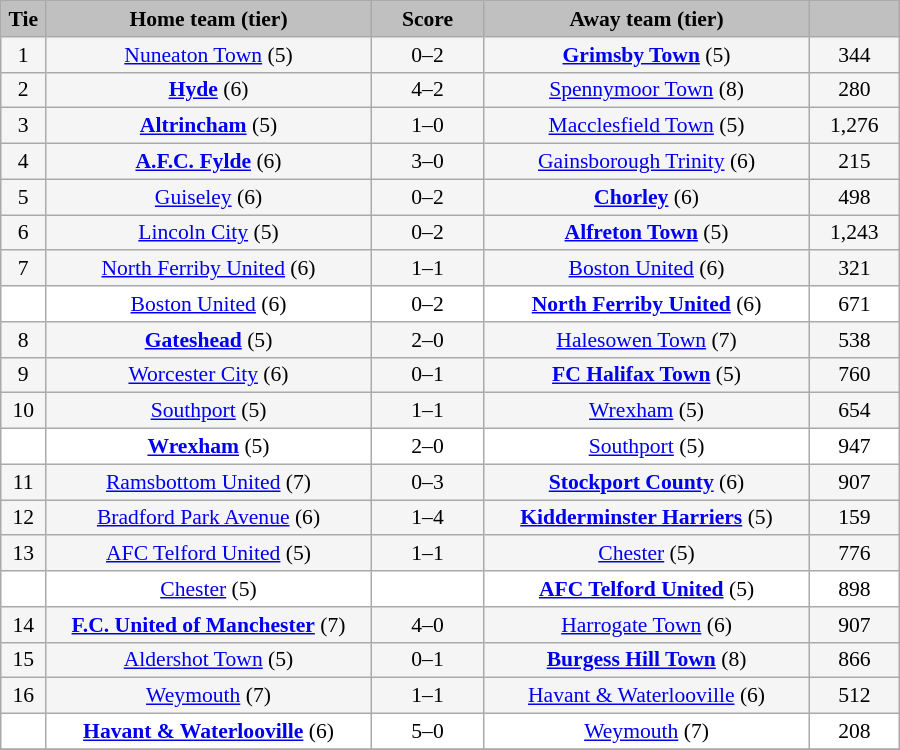<table class="wikitable" style="width: 600px; background:WhiteSmoke; text-align:center; font-size:90%">
<tr>
<td scope="col" style="width:  5.00%; background:silver;"><strong>Tie</strong></td>
<td scope="col" style="width: 36.25%; background:silver;"><strong>Home team (tier)</strong></td>
<td scope="col" style="width: 12.50%; background:silver;"><strong>Score</strong></td>
<td scope="col" style="width: 36.25%; background:silver;"><strong>Away team (tier)</strong></td>
<td scope="col" style="width: 10.00%; background:silver;"><strong></strong></td>
</tr>
<tr>
<td>1</td>
<td><a href='#'>Nuneaton Town</a> (5)</td>
<td>0–2</td>
<td><strong><a href='#'>Grimsby Town</a></strong> (5)</td>
<td>344</td>
</tr>
<tr>
<td>2</td>
<td><strong><a href='#'>Hyde</a></strong> (6)</td>
<td>4–2</td>
<td><a href='#'>Spennymoor Town</a> (8)</td>
<td>280</td>
</tr>
<tr>
<td>3</td>
<td><strong><a href='#'>Altrincham</a></strong> (5)</td>
<td>1–0</td>
<td><a href='#'>Macclesfield Town</a> (5)</td>
<td>1,276</td>
</tr>
<tr>
<td>4</td>
<td><strong><a href='#'>A.F.C. Fylde</a></strong> (6)</td>
<td>3–0</td>
<td><a href='#'>Gainsborough Trinity</a> (6)</td>
<td>215</td>
</tr>
<tr>
<td>5</td>
<td><a href='#'>Guiseley</a> (6)</td>
<td>0–2</td>
<td><strong><a href='#'>Chorley</a></strong> (6)</td>
<td>498</td>
</tr>
<tr>
<td>6</td>
<td><a href='#'>Lincoln City</a> (5)</td>
<td>0–2</td>
<td><strong><a href='#'>Alfreton Town</a></strong> (5)</td>
<td>1,243</td>
</tr>
<tr>
<td>7</td>
<td><a href='#'>North Ferriby United</a> (6)</td>
<td>1–1</td>
<td><a href='#'>Boston United</a> (6)</td>
<td>321</td>
</tr>
<tr style="background:white;">
<td><em></em></td>
<td><a href='#'>Boston United</a> (6)</td>
<td>0–2</td>
<td><strong><a href='#'>North Ferriby United</a></strong> (6)</td>
<td>671</td>
</tr>
<tr>
<td>8</td>
<td><strong><a href='#'>Gateshead</a></strong> (5)</td>
<td>2–0</td>
<td><a href='#'>Halesowen Town</a> (7)</td>
<td>538</td>
</tr>
<tr>
<td>9</td>
<td><a href='#'>Worcester City</a> (6)</td>
<td>0–1</td>
<td><strong><a href='#'>FC Halifax Town</a></strong> (5)</td>
<td>760</td>
</tr>
<tr>
<td>10</td>
<td><a href='#'>Southport</a> (5)</td>
<td>1–1</td>
<td><a href='#'>Wrexham</a> (5)</td>
<td>654</td>
</tr>
<tr style="background:white;">
<td><em></em></td>
<td><strong><a href='#'>Wrexham</a></strong> (5)</td>
<td>2–0</td>
<td><a href='#'>Southport</a> (5)</td>
<td>947</td>
</tr>
<tr>
<td>11</td>
<td><a href='#'>Ramsbottom United</a> (7)</td>
<td>0–3</td>
<td><strong><a href='#'>Stockport County</a></strong> (6)</td>
<td>907</td>
</tr>
<tr>
<td>12</td>
<td><a href='#'>Bradford Park Avenue</a> (6)</td>
<td>1–4</td>
<td><strong><a href='#'>Kidderminster Harriers</a></strong> (5)</td>
<td>159</td>
</tr>
<tr>
<td>13</td>
<td><a href='#'>AFC Telford United</a> (5)</td>
<td>1–1</td>
<td><a href='#'>Chester</a> (5)</td>
<td>776</td>
</tr>
<tr style="background:white;">
<td><em></em></td>
<td><a href='#'>Chester</a> (5)</td>
<td></td>
<td><strong><a href='#'>AFC Telford United</a></strong> (5)</td>
<td>898</td>
</tr>
<tr>
<td>14</td>
<td><strong><a href='#'>F.C. United of Manchester</a></strong> (7)</td>
<td>4–0</td>
<td><a href='#'>Harrogate Town</a> (6)</td>
<td>907</td>
</tr>
<tr>
<td>15</td>
<td><a href='#'>Aldershot Town</a> (5)</td>
<td>0–1</td>
<td><strong><a href='#'>Burgess Hill Town</a></strong> (8)</td>
<td>866</td>
</tr>
<tr>
<td>16</td>
<td><a href='#'>Weymouth</a> (7)</td>
<td>1–1</td>
<td><a href='#'>Havant & Waterlooville</a> (6)</td>
<td>512</td>
</tr>
<tr style="background:white;">
<td><em></em></td>
<td><strong><a href='#'>Havant & Waterlooville</a></strong> (6)</td>
<td>5–0</td>
<td><a href='#'>Weymouth</a> (7)</td>
<td>208</td>
</tr>
<tr>
</tr>
</table>
